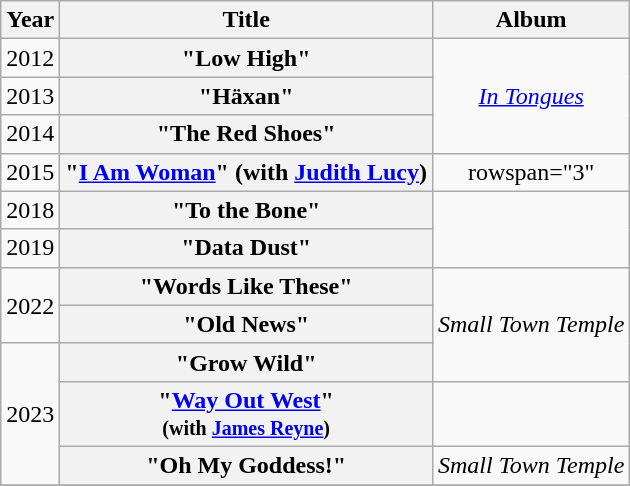<table class="wikitable plainrowheaders" style="text-align:center;">
<tr>
<th scope="col">Year</th>
<th scope="col">Title</th>
<th scope="col">Album</th>
</tr>
<tr>
<td>2012</td>
<th scope="row">"Low High"</th>
<td rowspan="3"><em><a href='#'>In Tongues</a></em></td>
</tr>
<tr>
<td>2013</td>
<th scope="row">"Häxan"</th>
</tr>
<tr>
<td>2014</td>
<th scope="row">"The Red Shoes"</th>
</tr>
<tr>
<td>2015</td>
<th scope="row">"<a href='#'>I Am Woman</a>" (with <a href='#'>Judith Lucy</a>)</th>
<td>rowspan="3" </td>
</tr>
<tr>
<td>2018</td>
<th scope="row">"To the Bone"</th>
</tr>
<tr>
<td>2019</td>
<th scope="row">"Data Dust"</th>
</tr>
<tr>
<td rowspan="2">2022</td>
<th scope="row">"Words Like These"</th>
<td rowspan="3"><em>Small Town Temple</em></td>
</tr>
<tr>
<th scope="row">"Old News"</th>
</tr>
<tr>
<td rowspan="3">2023</td>
<th scope="row">"Grow Wild"</th>
</tr>
<tr>
<th scope="row">"<a href='#'>Way Out West</a>" <br><small>(with <a href='#'>James Reyne</a>)</small></th>
<td></td>
</tr>
<tr>
<th scope="row">"Oh My Goddess!"</th>
<td><em>Small Town Temple</em></td>
</tr>
<tr>
</tr>
</table>
